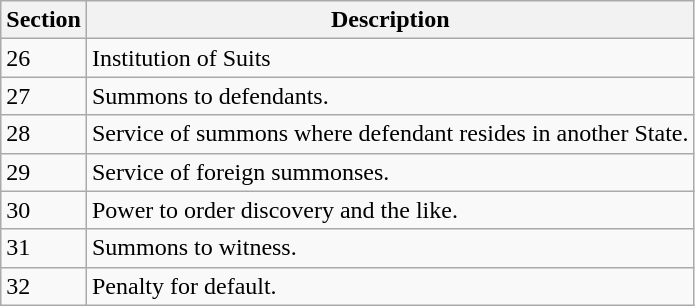<table class="wikitable">
<tr>
<th>Section</th>
<th>Description</th>
</tr>
<tr>
<td>26</td>
<td>Institution of Suits</td>
</tr>
<tr>
<td>27</td>
<td>Summons to defendants.</td>
</tr>
<tr>
<td>28</td>
<td>Service of summons where defendant resides in another State.</td>
</tr>
<tr>
<td>29</td>
<td>Service of foreign summonses.</td>
</tr>
<tr>
<td>30</td>
<td>Power to order discovery and the like.</td>
</tr>
<tr>
<td>31</td>
<td>Summons to witness.</td>
</tr>
<tr>
<td>32</td>
<td>Penalty for default.</td>
</tr>
</table>
